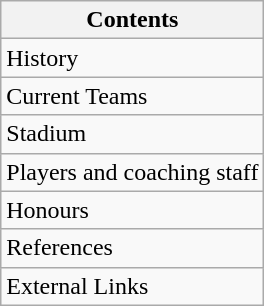<table class="wikitable">
<tr>
<th>Contents</th>
</tr>
<tr>
<td>History</td>
</tr>
<tr>
<td>Current Teams</td>
</tr>
<tr>
<td>Stadium</td>
</tr>
<tr>
<td>Players and coaching staff</td>
</tr>
<tr>
<td>Honours</td>
</tr>
<tr>
<td>References</td>
</tr>
<tr>
<td>External Links</td>
</tr>
</table>
